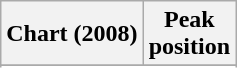<table class="wikitable sortable plainrowheaders" style="text-align:center">
<tr>
<th scope="col">Chart (2008)</th>
<th scope="col">Peak<br> position</th>
</tr>
<tr>
</tr>
<tr>
</tr>
</table>
